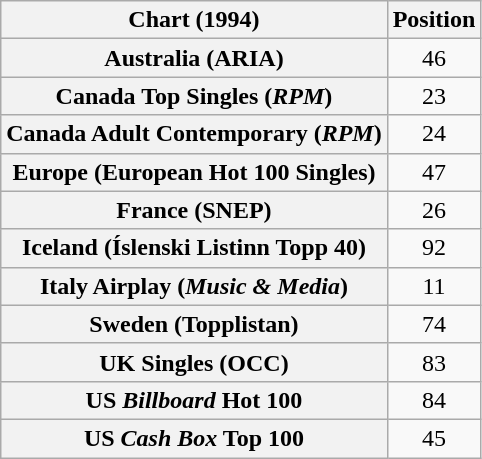<table class="wikitable sortable plainrowheaders" style="text-align:center">
<tr>
<th>Chart (1994)</th>
<th>Position</th>
</tr>
<tr>
<th scope="row">Australia (ARIA)</th>
<td>46</td>
</tr>
<tr>
<th scope="row">Canada Top Singles (<em>RPM</em>)</th>
<td>23</td>
</tr>
<tr>
<th scope="row">Canada Adult Contemporary (<em>RPM</em>)</th>
<td>24</td>
</tr>
<tr>
<th scope="row">Europe (European Hot 100 Singles)</th>
<td>47</td>
</tr>
<tr>
<th scope="row">France (SNEP)</th>
<td>26</td>
</tr>
<tr>
<th scope="row">Iceland (Íslenski Listinn Topp 40)</th>
<td>92</td>
</tr>
<tr>
<th scope="row">Italy Airplay (<em>Music & Media</em>)</th>
<td>11</td>
</tr>
<tr>
<th scope="row">Sweden (Topplistan)</th>
<td>74</td>
</tr>
<tr>
<th scope="row">UK Singles (OCC)</th>
<td>83</td>
</tr>
<tr>
<th scope="row">US <em>Billboard</em> Hot 100</th>
<td>84</td>
</tr>
<tr>
<th scope="row">US <em>Cash Box</em> Top 100</th>
<td>45</td>
</tr>
</table>
